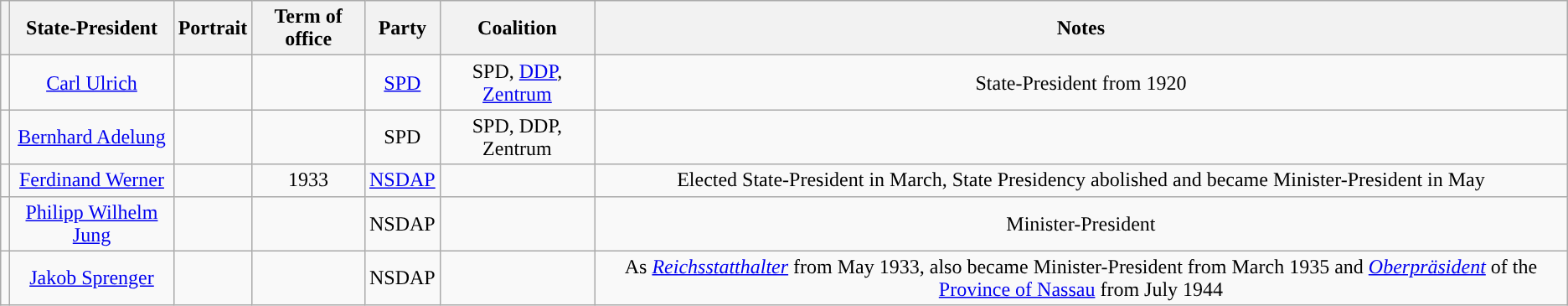<table class="wikitable" style="text-align:center;">
<tr>
<th></th>
<th>State-President</th>
<th>Portrait</th>
<th>Term of office</th>
<th>Party</th>
<th>Coalition</th>
<th>Notes</th>
</tr>
<tr>
<td></td>
<td><a href='#'>Carl Ulrich</a></td>
<td></td>
<td></td>
<td><a href='#'>SPD</a></td>
<td>SPD, <a href='#'>DDP</a>, <a href='#'>Zentrum</a></td>
<td>State-President from 1920</td>
</tr>
<tr>
<td></td>
<td><a href='#'>Bernhard Adelung</a></td>
<td></td>
<td></td>
<td>SPD</td>
<td>SPD, DDP, Zentrum</td>
<td></td>
</tr>
<tr>
<td></td>
<td><a href='#'>Ferdinand Werner</a></td>
<td></td>
<td>1933</td>
<td><a href='#'>NSDAP</a></td>
<td></td>
<td>Elected State-President in March, State Presidency abolished and became Minister-President in May</td>
</tr>
<tr>
<td></td>
<td><a href='#'>Philipp Wilhelm Jung</a></td>
<td></td>
<td></td>
<td>NSDAP</td>
<td></td>
<td>Minister-President</td>
</tr>
<tr>
<td></td>
<td><a href='#'>Jakob Sprenger</a></td>
<td></td>
<td></td>
<td>NSDAP</td>
<td></td>
<td>As <em><a href='#'>Reichsstatthalter</a></em> from May 1933, also became Minister-President from March 1935 and <em><a href='#'>Oberpräsident</a></em> of the <a href='#'>Province of Nassau</a> from July 1944</td>
</tr>
</table>
